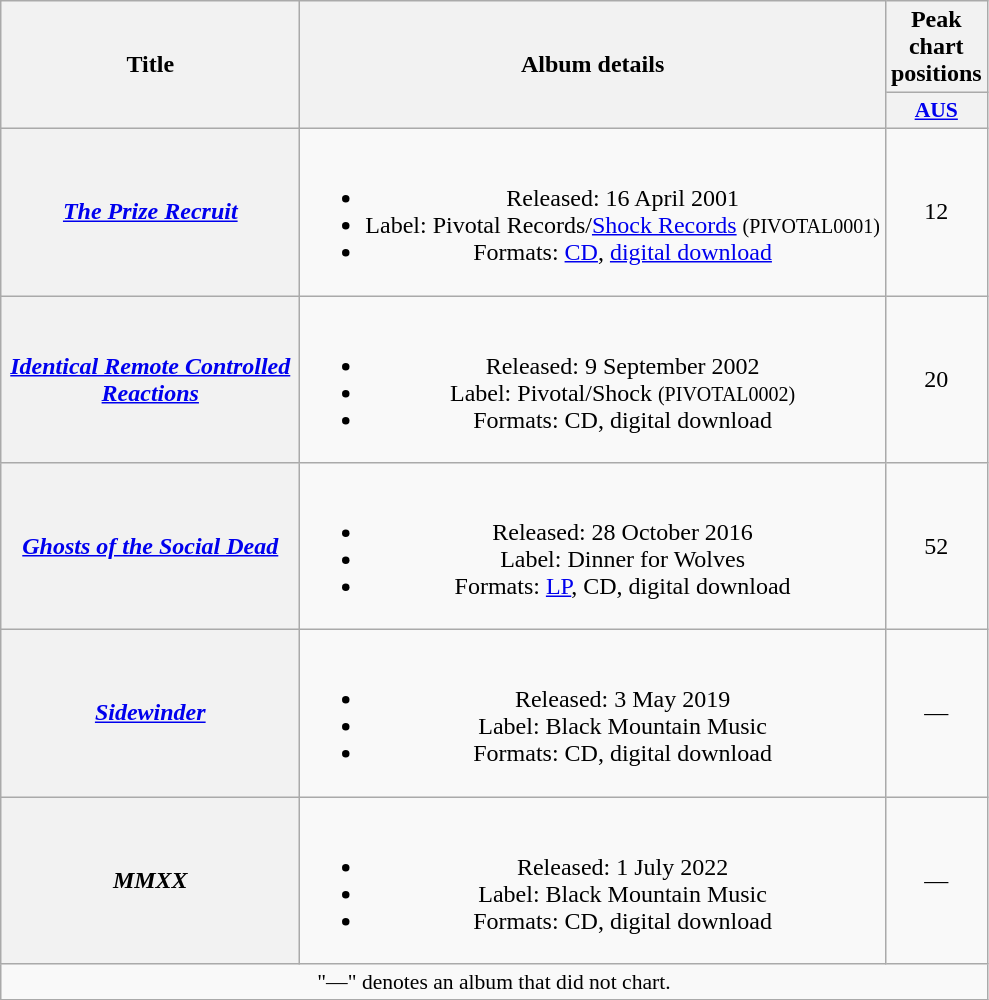<table class="wikitable plainrowheaders" style="text-align:center;" border="1">
<tr>
<th scope="col" rowspan="2" style="width:12em;">Title</th>
<th scope="col" rowspan="2">Album details</th>
<th scope="col" colspan="1">Peak chart positions</th>
</tr>
<tr>
<th scope="col" style="width:3em;font-size:90%;"><a href='#'>AUS</a><br></th>
</tr>
<tr>
<th scope="row"><em><a href='#'>The Prize Recruit</a></em></th>
<td><br><ul><li>Released: 16 April 2001</li><li>Label: Pivotal Records/<a href='#'>Shock Records</a> <small>(PIVOTAL0001)</small></li><li>Formats: <a href='#'>CD</a>, <a href='#'>digital download</a></li></ul></td>
<td>12</td>
</tr>
<tr>
<th scope="row"><em><a href='#'>Identical Remote Controlled Reactions</a></em></th>
<td><br><ul><li>Released: 9 September 2002</li><li>Label: Pivotal/Shock <small>(PIVOTAL0002)</small></li><li>Formats: CD, digital download</li></ul></td>
<td>20</td>
</tr>
<tr>
<th scope="row"><em><a href='#'>Ghosts of the Social Dead</a></em></th>
<td><br><ul><li>Released: 28 October 2016</li><li>Label: Dinner for Wolves</li><li>Formats: <a href='#'>LP</a>, CD, digital download</li></ul></td>
<td>52</td>
</tr>
<tr>
<th scope="row"><em><a href='#'>Sidewinder</a></em></th>
<td><br><ul><li>Released: 3 May 2019</li><li>Label: Black Mountain Music</li><li>Formats: CD, digital download</li></ul></td>
<td>—</td>
</tr>
<tr>
<th scope="row"><em>MMXX</em></th>
<td><br><ul><li>Released: 1 July 2022</li><li>Label: Black Mountain Music</li><li>Formats: CD, digital download</li></ul></td>
<td>—</td>
</tr>
<tr>
<td colspan="3" style="font-size:90%">"—" denotes an album that did not chart.</td>
</tr>
</table>
